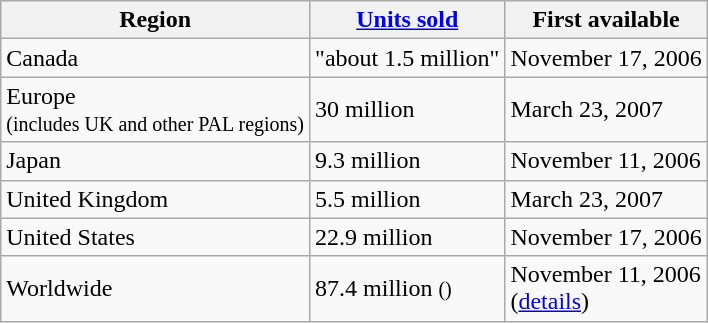<table class="wikitable" style="float:right; margin:0 0 0.5em 1em;">
<tr>
<th>Region</th>
<th><a href='#'>Units sold</a></th>
<th>First available</th>
</tr>
<tr>
<td>Canada</td>
<td>"about 1.5 million" <small></small></td>
<td>November 17, 2006</td>
</tr>
<tr>
<td>Europe<br><small>(includes UK and other PAL regions)</small></td>
<td>30 million <small></small></td>
<td>March 23, 2007</td>
</tr>
<tr>
<td>Japan</td>
<td>9.3 million <small></small></td>
<td>November 11, 2006</td>
</tr>
<tr>
<td>United Kingdom</td>
<td>5.5 million <small></small></td>
<td>March 23, 2007</td>
</tr>
<tr>
<td>United States</td>
<td>22.9 million <small></small></td>
<td>November 17, 2006</td>
</tr>
<tr>
<td>Worldwide</td>
<td>87.4 million <small>()</small></td>
<td>November 11, 2006 <div>(<a href='#'>details</a>)</div></td>
</tr>
</table>
